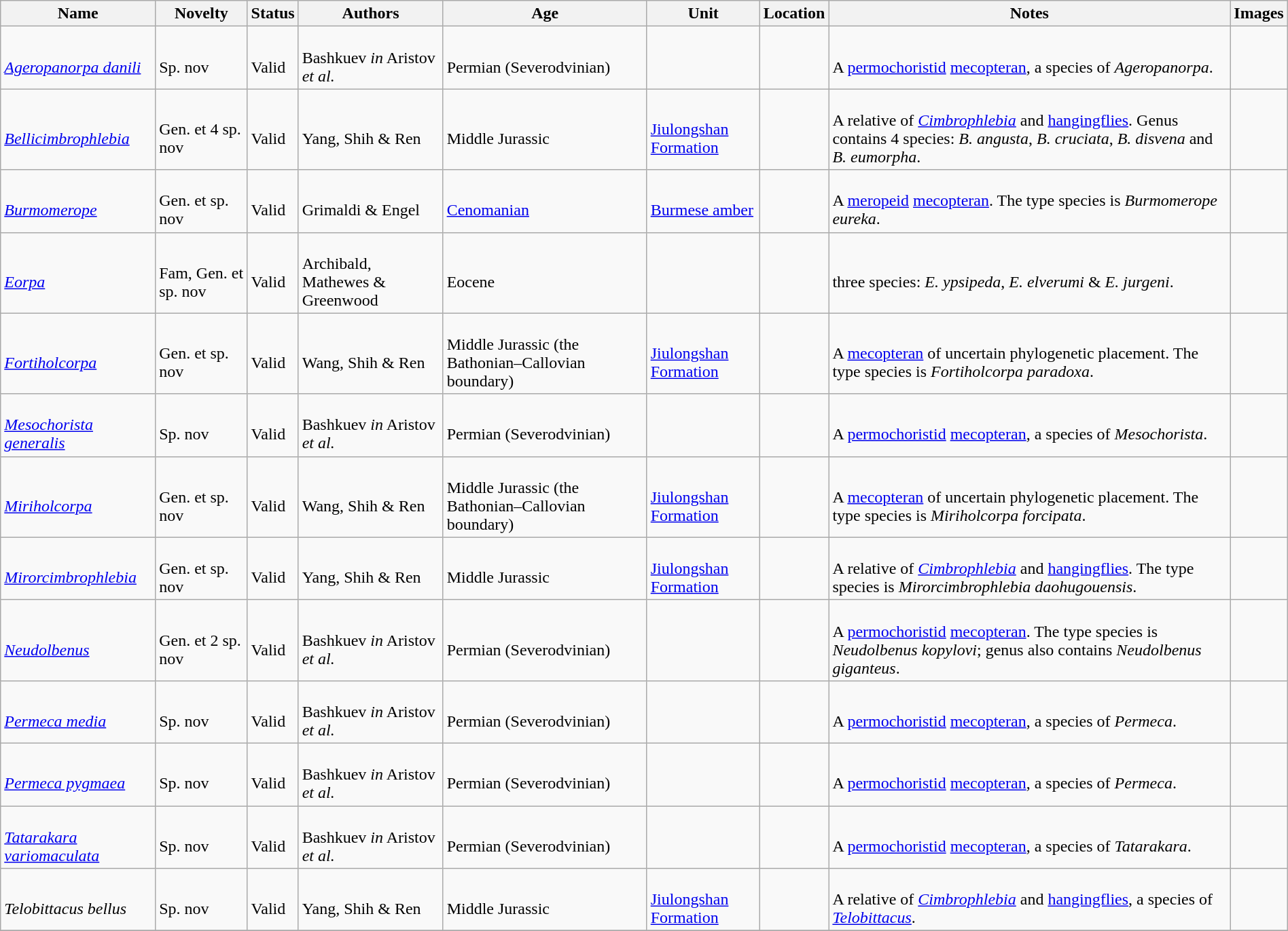<table class="wikitable sortable" align="center" width="100%">
<tr>
<th>Name</th>
<th>Novelty</th>
<th>Status</th>
<th>Authors</th>
<th>Age</th>
<th>Unit</th>
<th>Location</th>
<th>Notes</th>
<th>Images</th>
</tr>
<tr>
<td><br><em><a href='#'>Ageropanorpa danili</a></em></td>
<td><br>Sp. nov</td>
<td><br>Valid</td>
<td><br>Bashkuev <em>in</em> Aristov <em>et al.</em></td>
<td><br>Permian (Severodvinian)</td>
<td></td>
<td><br></td>
<td><br>A <a href='#'>permochoristid</a> <a href='#'>mecopteran</a>, a species of <em>Ageropanorpa</em>.</td>
<td></td>
</tr>
<tr>
<td><br><em><a href='#'>Bellicimbrophlebia</a></em></td>
<td><br>Gen. et 4 sp. nov</td>
<td><br>Valid</td>
<td><br>Yang, Shih & Ren</td>
<td><br>Middle Jurassic</td>
<td><br><a href='#'>Jiulongshan Formation</a></td>
<td><br></td>
<td><br>A relative of <em><a href='#'>Cimbrophlebia</a></em> and <a href='#'>hangingflies</a>. Genus contains 4 species: <em>B. angusta</em>, <em>B. cruciata</em>, <em>B. disvena</em> and <em>B. eumorpha</em>.</td>
<td></td>
</tr>
<tr>
<td><br><em><a href='#'>Burmomerope</a></em></td>
<td><br>Gen. et sp. nov</td>
<td><br>Valid</td>
<td><br>Grimaldi & Engel</td>
<td><br><a href='#'>Cenomanian</a></td>
<td><br><a href='#'>Burmese amber</a></td>
<td><br></td>
<td><br>A <a href='#'>meropeid</a> <a href='#'>mecopteran</a>. The type species is <em>Burmomerope eureka</em>.</td>
<td></td>
</tr>
<tr>
<td><br><em><a href='#'>Eorpa</a></em></td>
<td><br>Fam, Gen. et sp. nov</td>
<td><br>Valid</td>
<td><br>Archibald, Mathewes & Greenwood</td>
<td><br>Eocene</td>
<td></td>
<td><br><br>
</td>
<td><br>three species: <em>E. ypsipeda</em>, <em>E. elverumi</em> & <em>E. jurgeni</em>.</td>
<td></td>
</tr>
<tr>
<td><br><em><a href='#'>Fortiholcorpa</a></em></td>
<td><br>Gen. et sp. nov</td>
<td><br>Valid</td>
<td><br>Wang, Shih & Ren</td>
<td><br>Middle Jurassic (the Bathonian–Callovian boundary)</td>
<td><br><a href='#'>Jiulongshan Formation</a></td>
<td><br></td>
<td><br>A <a href='#'>mecopteran</a> of uncertain phylogenetic placement. The type species is <em>Fortiholcorpa paradoxa</em>.</td>
<td></td>
</tr>
<tr>
<td><br><em><a href='#'>Mesochorista generalis</a></em></td>
<td><br>Sp. nov</td>
<td><br>Valid</td>
<td><br>Bashkuev <em>in</em> Aristov <em>et al.</em></td>
<td><br>Permian (Severodvinian)</td>
<td></td>
<td><br></td>
<td><br>A <a href='#'>permochoristid</a> <a href='#'>mecopteran</a>, a species of <em>Mesochorista</em>.</td>
<td></td>
</tr>
<tr>
<td><br><em><a href='#'>Miriholcorpa</a></em></td>
<td><br>Gen. et sp. nov</td>
<td><br>Valid</td>
<td><br>Wang, Shih & Ren</td>
<td><br>Middle Jurassic (the Bathonian–Callovian boundary)</td>
<td><br><a href='#'>Jiulongshan Formation</a></td>
<td><br></td>
<td><br>A <a href='#'>mecopteran</a> of uncertain phylogenetic placement. The type species is <em>Miriholcorpa forcipata</em>.</td>
<td></td>
</tr>
<tr>
<td><br><em><a href='#'>Mirorcimbrophlebia</a></em></td>
<td><br>Gen. et sp. nov</td>
<td><br>Valid</td>
<td><br>Yang, Shih & Ren</td>
<td><br>Middle Jurassic</td>
<td><br><a href='#'>Jiulongshan Formation</a></td>
<td><br></td>
<td><br>A relative of <em><a href='#'>Cimbrophlebia</a></em> and <a href='#'>hangingflies</a>. The type species is <em>Mirorcimbrophlebia daohugouensis</em>.</td>
<td></td>
</tr>
<tr>
<td><br><em><a href='#'>Neudolbenus</a></em></td>
<td><br>Gen. et 2 sp. nov</td>
<td><br>Valid</td>
<td><br>Bashkuev <em>in</em> Aristov <em>et al.</em></td>
<td><br>Permian (Severodvinian)</td>
<td></td>
<td><br></td>
<td><br>A <a href='#'>permochoristid</a> <a href='#'>mecopteran</a>. The type species is <em>Neudolbenus kopylovi</em>; genus also contains <em>Neudolbenus giganteus</em>.</td>
<td></td>
</tr>
<tr>
<td><br><em><a href='#'>Permeca media</a></em></td>
<td><br>Sp. nov</td>
<td><br>Valid</td>
<td><br>Bashkuev <em>in</em> Aristov <em>et al.</em></td>
<td><br>Permian (Severodvinian)</td>
<td></td>
<td><br></td>
<td><br>A <a href='#'>permochoristid</a> <a href='#'>mecopteran</a>, a species of <em>Permeca</em>.</td>
<td></td>
</tr>
<tr>
<td><br><em><a href='#'>Permeca pygmaea</a></em></td>
<td><br>Sp. nov</td>
<td><br>Valid</td>
<td><br>Bashkuev <em>in</em> Aristov <em>et al.</em></td>
<td><br>Permian (Severodvinian)</td>
<td></td>
<td><br></td>
<td><br>A <a href='#'>permochoristid</a> <a href='#'>mecopteran</a>, a species of <em>Permeca</em>.</td>
<td></td>
</tr>
<tr>
<td><br><em><a href='#'>Tatarakara variomaculata</a></em></td>
<td><br>Sp. nov</td>
<td><br>Valid</td>
<td><br>Bashkuev <em>in</em> Aristov <em>et al.</em></td>
<td><br>Permian (Severodvinian)</td>
<td></td>
<td><br></td>
<td><br>A <a href='#'>permochoristid</a> <a href='#'>mecopteran</a>, a species of <em>Tatarakara</em>.</td>
<td></td>
</tr>
<tr>
<td><br><em>Telobittacus bellus</em></td>
<td><br>Sp. nov</td>
<td><br>Valid</td>
<td><br>Yang, Shih & Ren</td>
<td><br>Middle Jurassic</td>
<td><br><a href='#'>Jiulongshan Formation</a></td>
<td><br></td>
<td><br>A relative of <em><a href='#'>Cimbrophlebia</a></em> and <a href='#'>hangingflies</a>, a species of <em><a href='#'>Telobittacus</a></em>.</td>
<td></td>
</tr>
<tr>
</tr>
</table>
